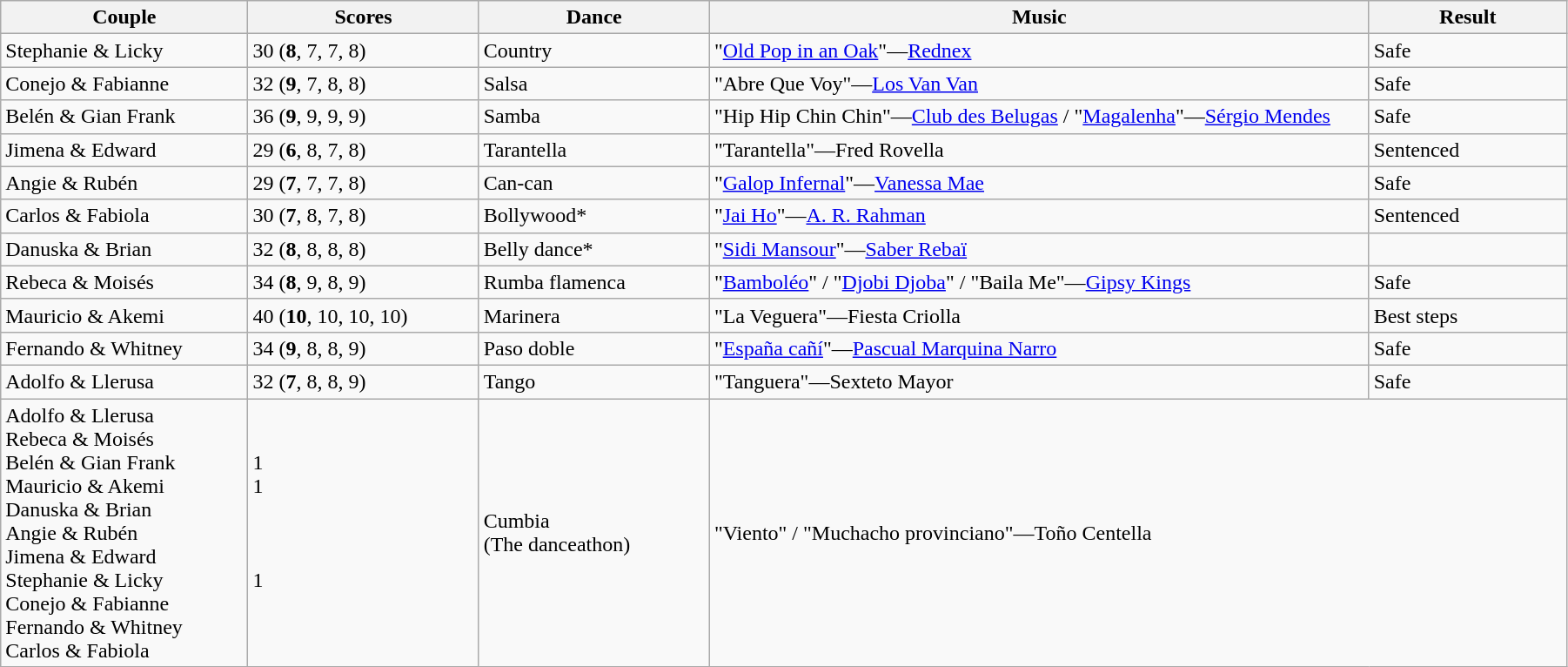<table class="wikitable sortable" style="width:95%; white-space:nowrap;">
<tr>
<th style="width:15%;">Couple</th>
<th style="width:14%;">Scores</th>
<th style="width:14%;">Dance</th>
<th style="width:40%;">Music</th>
<th style="width:12%;">Result</th>
</tr>
<tr>
<td>Stephanie & Licky</td>
<td>30 (<strong>8</strong>, 7, 7, 8)</td>
<td> Country</td>
<td>"<a href='#'>Old Pop in an Oak</a>"—<a href='#'>Rednex</a></td>
<td>Safe</td>
</tr>
<tr>
<td>Conejo & Fabianne</td>
<td>32 (<strong>9</strong>, 7, 8, 8)</td>
<td> Salsa</td>
<td>"Abre Que Voy"—<a href='#'>Los Van Van</a></td>
<td>Safe</td>
</tr>
<tr>
<td>Belén & Gian Frank</td>
<td>36 (<strong>9</strong>, 9, 9, 9)</td>
<td> Samba</td>
<td>"Hip Hip Chin Chin"—<a href='#'>Club des Belugas</a> / "<a href='#'>Magalenha</a>"—<a href='#'>Sérgio Mendes</a></td>
<td>Safe</td>
</tr>
<tr>
<td>Jimena & Edward</td>
<td>29 (<strong>6</strong>, 8, 7, 8)</td>
<td> Tarantella</td>
<td>"Tarantella"—Fred Rovella</td>
<td>Sentenced</td>
</tr>
<tr>
<td>Angie & Rubén</td>
<td>29 (<strong>7</strong>, 7, 7, 8)</td>
<td> Can-can</td>
<td>"<a href='#'>Galop Infernal</a>"—<a href='#'>Vanessa Mae</a></td>
<td>Safe</td>
</tr>
<tr>
<td>Carlos & Fabiola</td>
<td>30 (<strong>7</strong>, 8, 7, 8)</td>
<td> Bollywood*</td>
<td>"<a href='#'>Jai Ho</a>"—<a href='#'>A. R. Rahman</a></td>
<td>Sentenced</td>
</tr>
<tr>
<td>Danuska & Brian</td>
<td>32 (<strong>8</strong>, 8, 8, 8)</td>
<td> Belly dance*</td>
<td>"<a href='#'>Sidi Mansour</a>"—<a href='#'>Saber Rebaï</a></td>
<td></td>
</tr>
<tr>
<td>Rebeca & Moisés</td>
<td>34 (<strong>8</strong>, 9, 8, 9)</td>
<td> Rumba flamenca</td>
<td>"<a href='#'>Bamboléo</a>" / "<a href='#'>Djobi Djoba</a>" / "Baila Me"—<a href='#'>Gipsy Kings</a></td>
<td>Safe</td>
</tr>
<tr>
<td>Mauricio & Akemi</td>
<td>40 (<strong>10</strong>, 10, 10, 10)</td>
<td> Marinera</td>
<td>"La Veguera"—Fiesta Criolla</td>
<td>Best steps</td>
</tr>
<tr>
<td>Fernando & Whitney</td>
<td>34 (<strong>9</strong>, 8, 8, 9)</td>
<td> Paso doble</td>
<td>"<a href='#'>España cañí</a>"—<a href='#'>Pascual Marquina Narro</a></td>
<td>Safe</td>
</tr>
<tr>
<td>Adolfo & Llerusa</td>
<td>32 (<strong>7</strong>, 8, 8, 9)</td>
<td> Tango</td>
<td>"Tanguera"—Sexteto Mayor</td>
<td>Safe</td>
</tr>
<tr>
<td>Adolfo & Llerusa<br>Rebeca & Moisés<br>Belén & Gian Frank<br>Mauricio & Akemi<br>Danuska & Brian<br>Angie & Rubén<br>Jimena & Edward<br>Stephanie & Licky<br>Conejo & Fabianne<br>Fernando & Whitney<br>Carlos & Fabiola</td>
<td valign="top"><br><br>1<br>1<br><br><br><br>1</td>
<td>Cumbia<br>(The danceathon)</td>
<td colspan=2>"Viento" / "Muchacho provinciano"—Toño Centella</td>
</tr>
</table>
